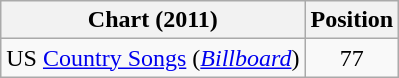<table class="wikitable">
<tr>
<th scope="col">Chart (2011)</th>
<th scope="col">Position</th>
</tr>
<tr>
<td>US <a href='#'>Country Songs</a> (<em><a href='#'>Billboard</a></em>)</td>
<td align="center">77</td>
</tr>
</table>
